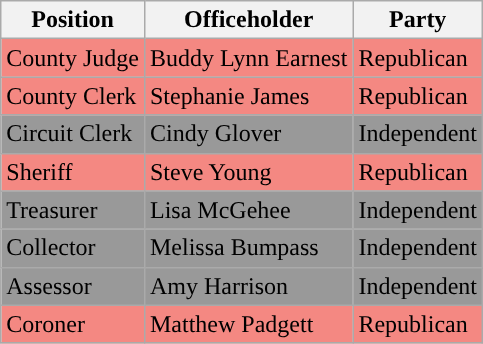<table class="wikitable">
<tr>
<th>Position</th>
<th>Officeholder</th>
<th>Party</th>
</tr>
<tr style="background-color:#F48882;">
<td>County Judge</td>
<td>Buddy Lynn Earnest</td>
<td>Republican</td>
</tr>
<tr style="background-color:#F48882;">
<td>County Clerk</td>
<td>Stephanie James</td>
<td>Republican</td>
</tr>
<tr style="background-color:#999999;">
<td>Circuit Clerk</td>
<td>Cindy Glover</td>
<td>Independent</td>
</tr>
<tr style="background-color:#F48882;">
<td>Sheriff</td>
<td>Steve Young</td>
<td>Republican</td>
</tr>
<tr style="background-color:#999999;">
<td>Treasurer</td>
<td>Lisa McGehee</td>
<td>Independent</td>
</tr>
<tr style="background-color:#999999;">
<td>Collector</td>
<td>Melissa Bumpass</td>
<td>Independent</td>
</tr>
<tr style="background-color:#999999;">
<td>Assessor</td>
<td>Amy Harrison</td>
<td>Independent</td>
</tr>
<tr style="background-color:#F48882;">
<td>Coroner</td>
<td>Matthew Padgett</td>
<td>Republican</td>
</tr>
</table>
